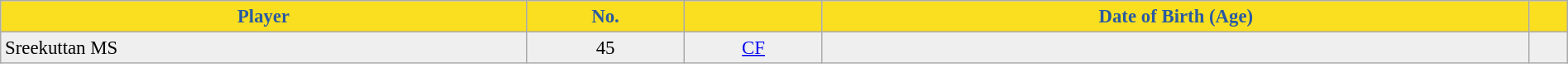<table class="wikitable sortable" style="text-align:center; font-size:95%; width:100%;">
<tr>
<th style="background:#FADF20; color:#2A5AA1; text-align:center;">Player</th>
<th style="background:#FADF20; color:#2A5AA1; text-align:center;">No.</th>
<th style="background:#FADF20; color:#2A5AA1; text-align:center;"></th>
<th style="background:#FADF20; color:#2A5AA1; text-align:center;">Date of Birth (Age)</th>
<th style="background:#FADF20; color:#2A5AA1; text-align:center;"></th>
</tr>
<tr bgcolor="#EFEFEF">
<td style="text-align:left;"> Sreekuttan MS</td>
<td>45</td>
<td><a href='#'>CF</a></td>
<td></td>
<td></td>
</tr>
</table>
